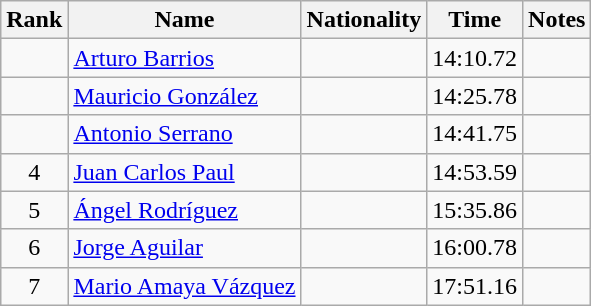<table class="wikitable sortable" style="text-align:center">
<tr>
<th>Rank</th>
<th>Name</th>
<th>Nationality</th>
<th>Time</th>
<th>Notes</th>
</tr>
<tr>
<td align=center></td>
<td align=left><a href='#'>Arturo Barrios</a></td>
<td align=left></td>
<td>14:10.72</td>
<td></td>
</tr>
<tr>
<td align=center></td>
<td align=left><a href='#'>Mauricio González</a></td>
<td align=left></td>
<td>14:25.78</td>
<td></td>
</tr>
<tr>
<td align=center></td>
<td align=left><a href='#'>Antonio Serrano</a></td>
<td align=left></td>
<td>14:41.75</td>
<td></td>
</tr>
<tr>
<td align=center>4</td>
<td align=left><a href='#'>Juan Carlos Paul</a></td>
<td align=left></td>
<td>14:53.59</td>
<td></td>
</tr>
<tr>
<td align=center>5</td>
<td align=left><a href='#'>Ángel Rodríguez</a></td>
<td align=left></td>
<td>15:35.86</td>
<td></td>
</tr>
<tr>
<td align=center>6</td>
<td align=left><a href='#'>Jorge Aguilar</a></td>
<td align=left></td>
<td>16:00.78</td>
<td></td>
</tr>
<tr>
<td align=center>7</td>
<td align=left><a href='#'>Mario Amaya Vázquez</a></td>
<td align=left></td>
<td>17:51.16</td>
<td></td>
</tr>
</table>
